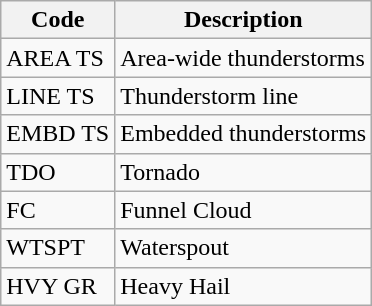<table class="wikitable">
<tr>
<th>Code</th>
<th>Description</th>
</tr>
<tr>
<td>AREA TS</td>
<td>Area-wide thunderstorms</td>
</tr>
<tr>
<td>LINE TS</td>
<td>Thunderstorm line</td>
</tr>
<tr>
<td>EMBD TS</td>
<td>Embedded thunderstorms</td>
</tr>
<tr>
<td>TDO</td>
<td>Tornado</td>
</tr>
<tr>
<td>FC</td>
<td>Funnel Cloud</td>
</tr>
<tr>
<td>WTSPT</td>
<td>Waterspout</td>
</tr>
<tr>
<td>HVY GR</td>
<td>Heavy Hail</td>
</tr>
</table>
